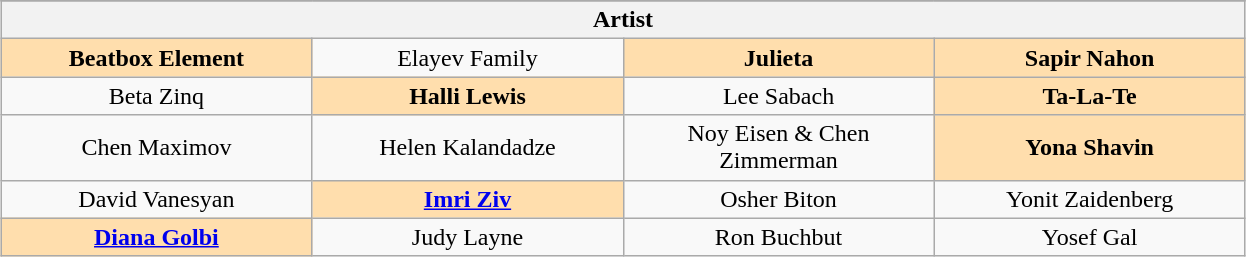<table class="wikitable" style="margin: 1em auto 1em auto; text-align:center;">
<tr>
</tr>
<tr>
<th colspan="4">Artist</th>
</tr>
<tr>
<td style="width:200px; font-weight:bold; background:#FFDEAD;">Beatbox Element</td>
<td style="width:200px;">Elayev Family</td>
<td style="width:200px; font-weight:bold; background:#FFDEAD;">Julieta</td>
<td style="width:200px; font-weight:bold; background:#FFDEAD;">Sapir Nahon</td>
</tr>
<tr>
<td>Beta Zinq</td>
<td style="font-weight:bold; background:#FFDEAD;">Halli Lewis</td>
<td>Lee Sabach</td>
<td style="font-weight:bold; background:#FFDEAD;">Ta-La-Te</td>
</tr>
<tr>
<td>Chen Maximov</td>
<td>Helen Kalandadze</td>
<td>Noy Eisen & Chen Zimmerman</td>
<td style="font-weight:bold; background:#FFDEAD;">Yona Shavin</td>
</tr>
<tr>
<td>David Vanesyan</td>
<td style="font-weight:bold; background:#FFDEAD;"><a href='#'>Imri Ziv</a></td>
<td>Osher Biton</td>
<td>Yonit Zaidenberg</td>
</tr>
<tr>
<td style="font-weight:bold; background:#FFDEAD;"><a href='#'>Diana Golbi</a></td>
<td>Judy Layne</td>
<td>Ron Buchbut</td>
<td>Yosef Gal</td>
</tr>
</table>
